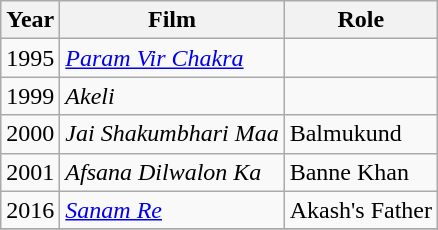<table class="wikitable">
<tr>
<th>Year</th>
<th>Film</th>
<th>Role</th>
</tr>
<tr>
<td>1995</td>
<td><em><a href='#'>Param Vir Chakra</a></em></td>
<td></td>
</tr>
<tr>
<td>1999</td>
<td><em>Akeli</em></td>
<td></td>
</tr>
<tr>
<td>2000</td>
<td><em>Jai Shakumbhari Maa</em></td>
<td>Balmukund</td>
</tr>
<tr>
<td>2001</td>
<td><em>Afsana Dilwalon Ka</em></td>
<td>Banne Khan</td>
</tr>
<tr>
<td>2016</td>
<td><em><a href='#'>Sanam Re</a></em></td>
<td>Akash's Father</td>
</tr>
<tr>
</tr>
</table>
